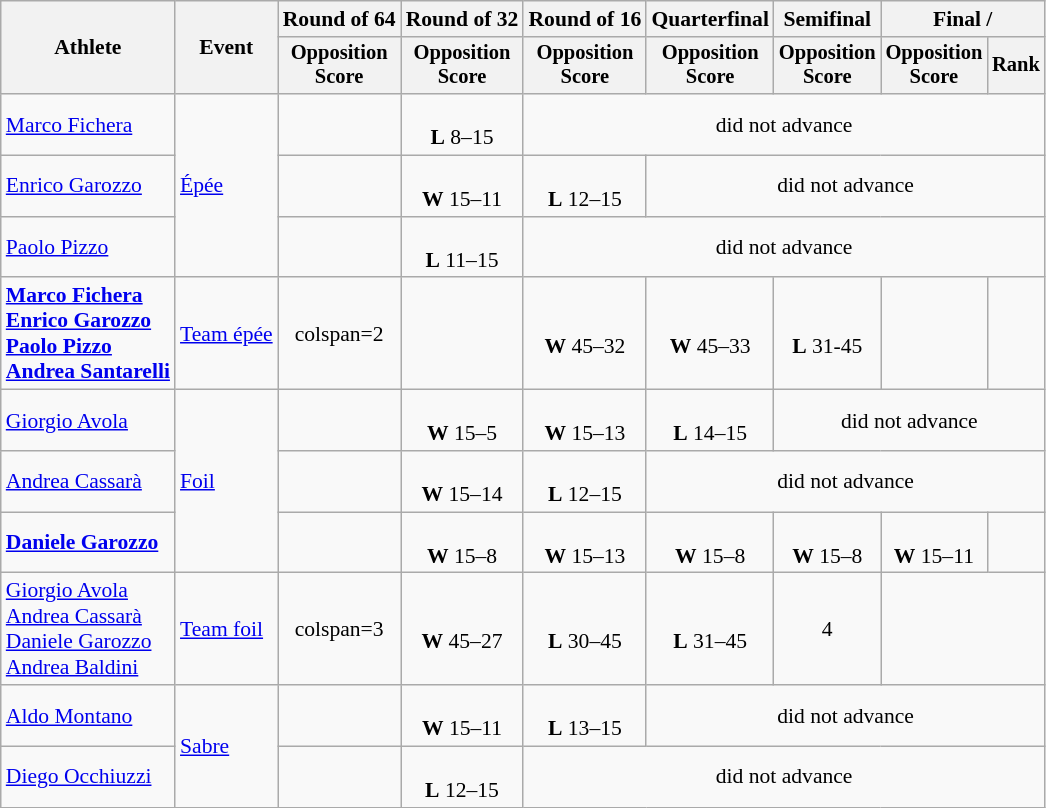<table class="wikitable" style="font-size:90%">
<tr>
<th rowspan=2>Athlete</th>
<th rowspan=2>Event</th>
<th>Round of 64</th>
<th>Round of 32</th>
<th>Round of 16</th>
<th>Quarterfinal</th>
<th>Semifinal</th>
<th colspan=2>Final / </th>
</tr>
<tr style="font-size:95%">
<th>Opposition<br>Score</th>
<th>Opposition<br>Score</th>
<th>Opposition<br>Score</th>
<th>Opposition<br>Score</th>
<th>Opposition<br>Score</th>
<th>Opposition<br>Score</th>
<th>Rank</th>
</tr>
<tr align=center>
<td align=left><a href='#'>Marco Fichera</a></td>
<td align=left rowspan=3><a href='#'>Épée</a></td>
<td></td>
<td><br><strong>L</strong> 8–15</td>
<td colspan=5>did not advance</td>
</tr>
<tr align=center>
<td align=left><a href='#'>Enrico Garozzo</a></td>
<td></td>
<td><br><strong>W</strong> 15–11</td>
<td><br><strong>L</strong> 12–15</td>
<td colspan=4>did not advance</td>
</tr>
<tr align=center>
<td align=left><a href='#'>Paolo Pizzo</a></td>
<td></td>
<td><br><strong>L</strong> 11–15</td>
<td colspan=5>did not advance</td>
</tr>
<tr align=center>
<td align=left><strong><a href='#'>Marco Fichera</a><br><a href='#'>Enrico Garozzo</a><br><a href='#'>Paolo Pizzo</a><br><a href='#'>Andrea Santarelli</a></strong></td>
<td align=left><a href='#'>Team épée</a></td>
<td>colspan=2 </td>
<td></td>
<td><br><strong>W</strong> 45–32</td>
<td><br><strong>W</strong> 45–33</td>
<td><br><strong>L</strong> 31-45</td>
<td></td>
</tr>
<tr align=center>
<td align=left><a href='#'>Giorgio Avola</a></td>
<td align=left rowspan=3><a href='#'>Foil</a></td>
<td></td>
<td><br><strong>W</strong> 15–5</td>
<td><br><strong>W</strong> 15–13</td>
<td><br><strong>L</strong> 14–15</td>
<td colspan=3>did not advance</td>
</tr>
<tr align=center>
<td align=left><a href='#'>Andrea Cassarà</a></td>
<td></td>
<td><br><strong>W</strong> 15–14</td>
<td><br><strong>L</strong> 12–15</td>
<td colspan=4>did not advance</td>
</tr>
<tr align=center>
<td align=left><strong><a href='#'>Daniele Garozzo</a></strong></td>
<td></td>
<td><br><strong>W</strong> 15–8</td>
<td><br><strong>W</strong> 15–13</td>
<td><br><strong>W</strong> 15–8</td>
<td><br><strong>W</strong> 15–8</td>
<td><br><strong>W</strong> 15–11</td>
<td></td>
</tr>
<tr align=center>
<td align=left><a href='#'>Giorgio Avola</a><br><a href='#'>Andrea Cassarà</a><br><a href='#'>Daniele Garozzo</a><br><a href='#'>Andrea Baldini</a></td>
<td align=left><a href='#'>Team foil</a></td>
<td>colspan=3 </td>
<td><br><strong>W</strong> 45–27</td>
<td><br><strong>L</strong> 30–45</td>
<td><br><strong>L</strong> 31–45</td>
<td>4</td>
</tr>
<tr align=center>
<td align=left><a href='#'>Aldo Montano</a></td>
<td align=left rowspan=2><a href='#'>Sabre</a></td>
<td></td>
<td><br><strong>W</strong> 15–11</td>
<td><br><strong>L</strong> 13–15</td>
<td colspan=4>did not advance</td>
</tr>
<tr align=center>
<td align=left><a href='#'>Diego Occhiuzzi</a></td>
<td></td>
<td><br><strong>L</strong> 12–15</td>
<td colspan=5>did not advance</td>
</tr>
</table>
